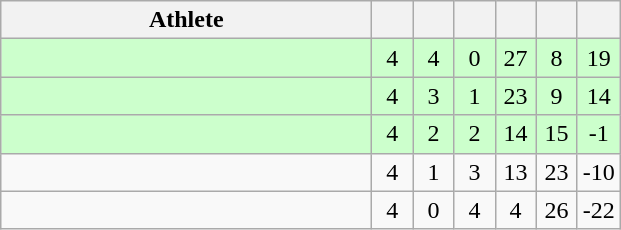<table class="wikitable" style="text-align:center;">
<tr>
<th width=240>Athlete</th>
<th width=20></th>
<th width=20></th>
<th width=20></th>
<th width=20></th>
<th width=20></th>
<th width=20></th>
</tr>
<tr bgcolor=ccffcc>
<td align="left"></td>
<td>4</td>
<td>4</td>
<td>0</td>
<td>27</td>
<td>8</td>
<td>19</td>
</tr>
<tr bgcolor=ccffcc>
<td align="left"></td>
<td>4</td>
<td>3</td>
<td>1</td>
<td>23</td>
<td>9</td>
<td>14</td>
</tr>
<tr bgcolor=ccffcc>
<td align="left"></td>
<td>4</td>
<td>2</td>
<td>2</td>
<td>14</td>
<td>15</td>
<td>-1</td>
</tr>
<tr>
<td align="left"></td>
<td>4</td>
<td>1</td>
<td>3</td>
<td>13</td>
<td>23</td>
<td>-10</td>
</tr>
<tr>
<td align="left"></td>
<td>4</td>
<td>0</td>
<td>4</td>
<td>4</td>
<td>26</td>
<td>-22</td>
</tr>
</table>
